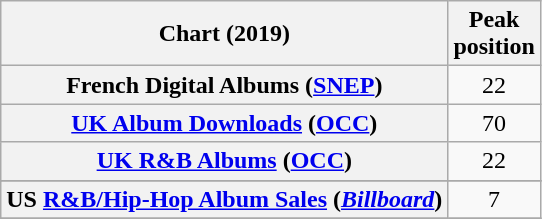<table class="wikitable sortable plainrowheaders" style="text-align:center">
<tr>
<th scope="col">Chart (2019)</th>
<th scope="col">Peak<br>position</th>
</tr>
<tr>
<th scope="row">French Digital Albums (<a href='#'>SNEP</a>)</th>
<td>22</td>
</tr>
<tr>
<th scope="row"><a href='#'>UK Album Downloads</a> (<a href='#'>OCC</a>)</th>
<td>70</td>
</tr>
<tr>
<th scope="row"><a href='#'>UK R&B Albums</a> (<a href='#'>OCC</a>)</th>
<td>22</td>
</tr>
<tr>
</tr>
<tr>
<th scope="row">US <a href='#'>R&B/Hip-Hop Album Sales</a> (<em><a href='#'>Billboard</a></em>)</th>
<td>7</td>
</tr>
<tr>
</tr>
</table>
